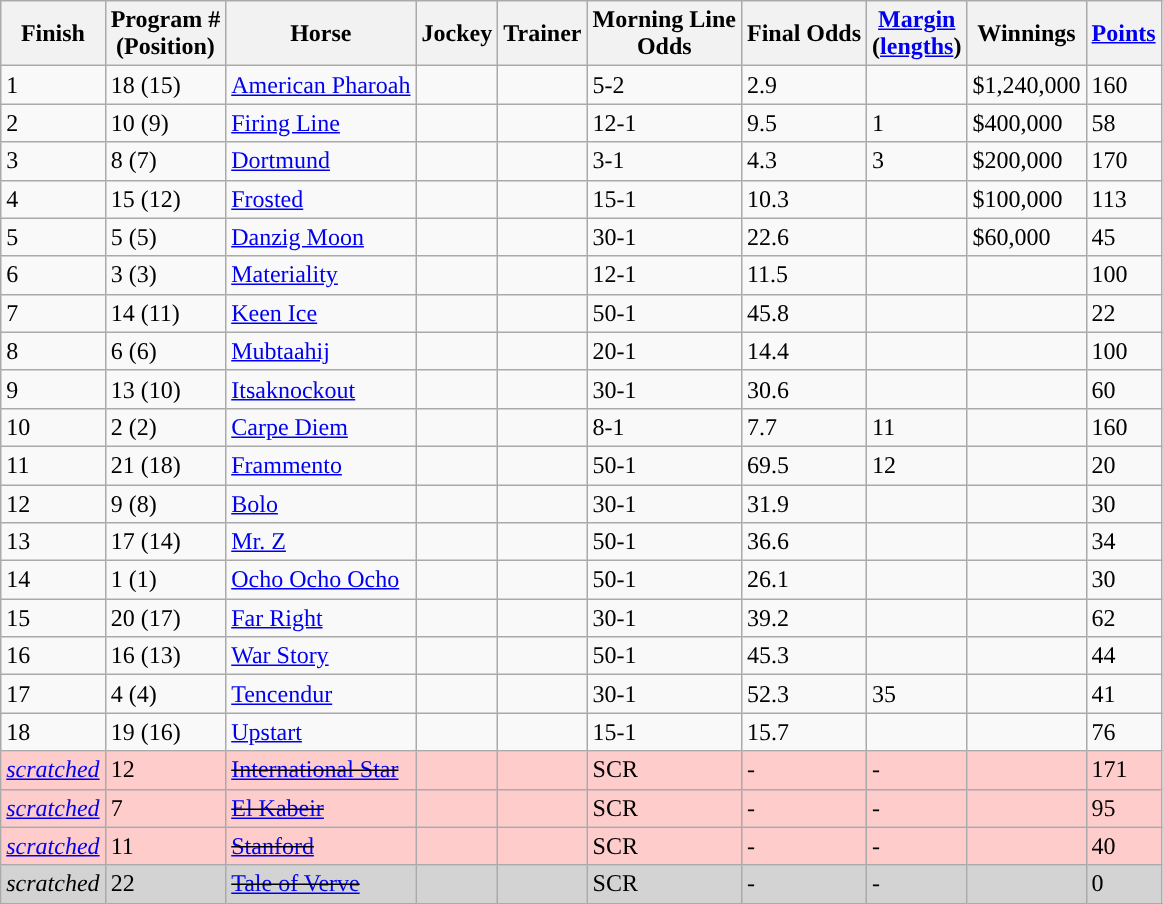<table class="sortable wikitable">
<tr>
<th scope="col"><strong>Finish</strong></th>
<th scope="col"><strong>Program #</strong><br>(Position)</th>
<th scope="col"><strong>Horse</strong></th>
<th scope="col"><strong>Jockey</strong></th>
<th scope="col"><strong>Trainer</strong></th>
<th scope="col" class="unsortable"><strong>Morning Line<br>Odds</strong></th>
<th scope="col"><strong>Final Odds</strong></th>
<th scope="col"><strong><a href='#'>Margin</a></strong><br>(<a href='#'>lengths</a>)</th>
<th scope="col"><strong>Winnings</strong></th>
<th scope="col"><strong><a href='#'>Points</a></strong></th>
</tr>
<tr>
<td>1</td>
<td>18 (15)</td>
<td><a href='#'>American Pharoah</a></td>
<td></td>
<td></td>
<td>5-2</td>
<td>2.9</td>
<td></td>
<td>$1,240,000</td>
<td>160</td>
</tr>
<tr>
<td>2</td>
<td>10 (9)</td>
<td><a href='#'>Firing Line</a></td>
<td></td>
<td></td>
<td>12-1</td>
<td>9.5</td>
<td>1</td>
<td>$400,000</td>
<td>58</td>
</tr>
<tr>
<td>3</td>
<td>8 (7)</td>
<td><a href='#'>Dortmund</a></td>
<td></td>
<td></td>
<td>3-1</td>
<td>4.3</td>
<td>3</td>
<td>$200,000</td>
<td>170</td>
</tr>
<tr>
<td>4</td>
<td>15 (12)</td>
<td><a href='#'>Frosted</a></td>
<td></td>
<td></td>
<td>15-1</td>
<td>10.3</td>
<td></td>
<td>$100,000</td>
<td>113</td>
</tr>
<tr>
<td>5</td>
<td>5 (5)</td>
<td><a href='#'>Danzig Moon</a></td>
<td></td>
<td></td>
<td>30-1</td>
<td>22.6</td>
<td></td>
<td>$60,000</td>
<td>45</td>
</tr>
<tr>
<td>6</td>
<td>3 (3)</td>
<td><a href='#'>Materiality</a></td>
<td></td>
<td></td>
<td>12-1</td>
<td>11.5</td>
<td></td>
<td></td>
<td>100</td>
</tr>
<tr>
<td>7</td>
<td>14 (11)</td>
<td><a href='#'>Keen Ice</a></td>
<td></td>
<td></td>
<td>50-1</td>
<td>45.8</td>
<td></td>
<td></td>
<td>22</td>
</tr>
<tr>
<td>8</td>
<td>6 (6)</td>
<td><a href='#'>Mubtaahij</a></td>
<td></td>
<td></td>
<td>20-1</td>
<td>14.4</td>
<td></td>
<td></td>
<td>100</td>
</tr>
<tr>
<td>9</td>
<td>13 (10)</td>
<td><a href='#'>Itsaknockout</a></td>
<td></td>
<td></td>
<td>30-1</td>
<td>30.6</td>
<td></td>
<td></td>
<td>60</td>
</tr>
<tr>
<td>10</td>
<td>2 (2)</td>
<td><a href='#'>Carpe Diem</a></td>
<td></td>
<td></td>
<td>8-1</td>
<td>7.7</td>
<td>11</td>
<td></td>
<td>160</td>
</tr>
<tr>
<td>11</td>
<td>21 (18)</td>
<td><a href='#'>Frammento</a></td>
<td></td>
<td></td>
<td>50-1</td>
<td>69.5</td>
<td>12</td>
<td></td>
<td>20</td>
</tr>
<tr>
<td>12</td>
<td>9 (8)</td>
<td><a href='#'>Bolo</a></td>
<td></td>
<td></td>
<td>30-1</td>
<td>31.9</td>
<td></td>
<td></td>
<td>30</td>
</tr>
<tr>
<td>13</td>
<td>17 (14)</td>
<td><a href='#'>Mr. Z</a></td>
<td></td>
<td></td>
<td>50-1</td>
<td>36.6</td>
<td></td>
<td></td>
<td>34</td>
</tr>
<tr>
<td>14</td>
<td>1 (1)</td>
<td><a href='#'>Ocho Ocho Ocho</a></td>
<td></td>
<td></td>
<td>50-1</td>
<td>26.1</td>
<td></td>
<td></td>
<td>30</td>
</tr>
<tr>
<td>15</td>
<td>20 (17)</td>
<td><a href='#'>Far Right</a></td>
<td></td>
<td></td>
<td>30-1</td>
<td>39.2</td>
<td></td>
<td></td>
<td>62</td>
</tr>
<tr>
<td>16</td>
<td>16 (13)</td>
<td><a href='#'>War Story</a></td>
<td></td>
<td></td>
<td>50-1</td>
<td>45.3</td>
<td></td>
<td></td>
<td>44</td>
</tr>
<tr>
<td>17</td>
<td>4 (4)</td>
<td><a href='#'>Tencendur</a></td>
<td></td>
<td></td>
<td>30-1</td>
<td>52.3</td>
<td>35</td>
<td></td>
<td>41</td>
</tr>
<tr>
<td>18</td>
<td>19 (16)</td>
<td><a href='#'>Upstart</a></td>
<td></td>
<td></td>
<td>15-1</td>
<td>15.7</td>
<td></td>
<td></td>
<td>76</td>
</tr>
<tr bgcolor=#FFCCCC>
<td><em><a href='#'>scratched</a></em></td>
<td>12</td>
<td><s><a href='#'>International Star</a></s></td>
<td><s></s></td>
<td><s></s></td>
<td>SCR</td>
<td>-</td>
<td>-</td>
<td></td>
<td>171</td>
</tr>
<tr bgcolor=#FFCCCC>
<td><em><a href='#'>scratched</a></em></td>
<td>7</td>
<td><s><a href='#'>El Kabeir</a></s></td>
<td><s></s></td>
<td><s></s></td>
<td>SCR</td>
<td>-</td>
<td>-</td>
<td></td>
<td>95</td>
</tr>
<tr bgcolor=#FFCCCC>
<td><em><a href='#'>scratched</a></em></td>
<td>11</td>
<td><s><a href='#'>Stanford</a></s></td>
<td><s></s></td>
<td><s></s></td>
<td>SCR</td>
<td>-</td>
<td>-</td>
<td></td>
<td>40</td>
</tr>
<tr bgcolor="lightgray">
<td><em>scratched</em></td>
<td>22</td>
<td><s><a href='#'>Tale of Verve</a></s></td>
<td><s></s></td>
<td><s></s></td>
<td>SCR</td>
<td>-</td>
<td>-</td>
<td></td>
<td>0</td>
</tr>
</table>
